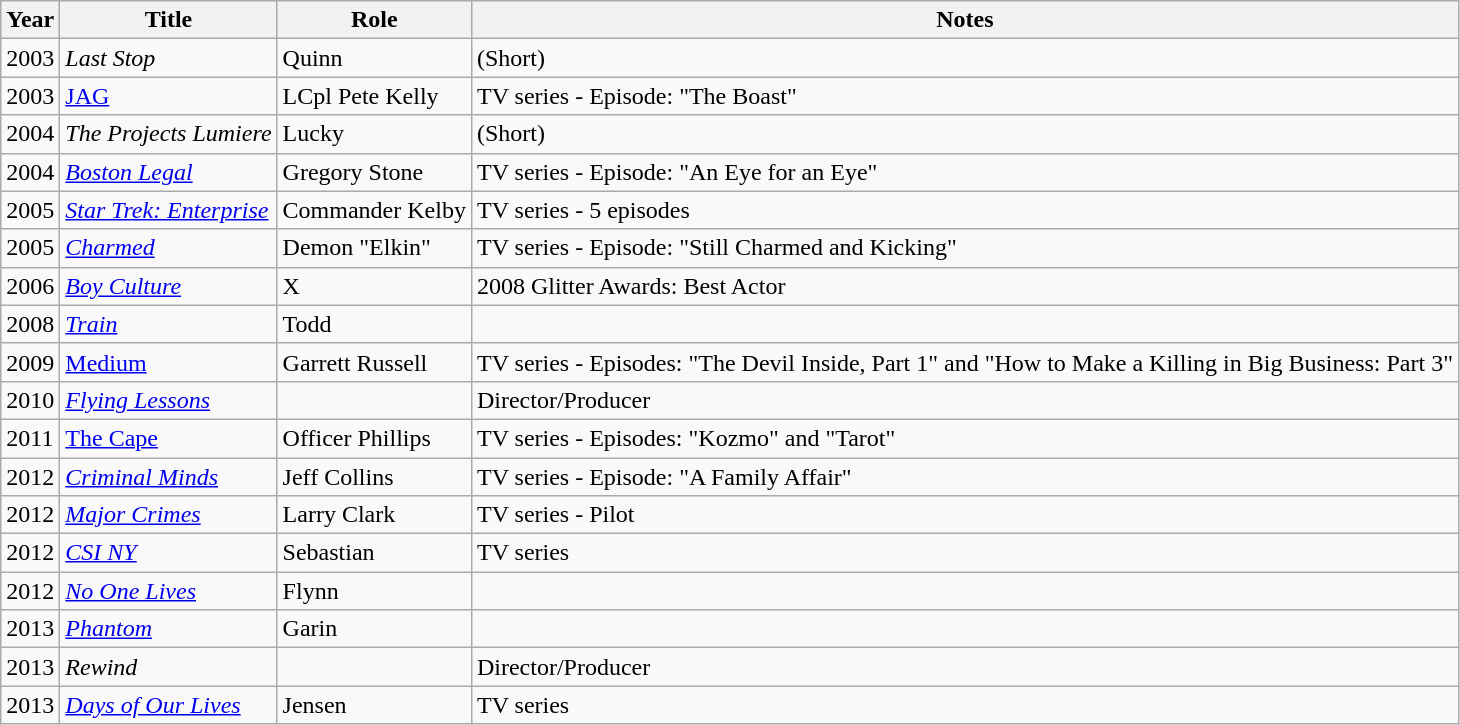<table class="wikitable sortable">
<tr>
<th>Year</th>
<th>Title</th>
<th>Role</th>
<th class="unsortable">Notes</th>
</tr>
<tr>
<td>2003</td>
<td><em>Last Stop</em></td>
<td>Quinn</td>
<td>(Short)</td>
</tr>
<tr>
<td>2003</td>
<td><em><a href='#'></em>JAG<em></a></em></td>
<td>LCpl Pete Kelly</td>
<td>TV series - Episode: "The Boast"</td>
</tr>
<tr>
<td>2004</td>
<td><em>The Projects Lumiere</em></td>
<td>Lucky</td>
<td>(Short)</td>
</tr>
<tr>
<td>2004</td>
<td><em><a href='#'>Boston Legal</a></em></td>
<td>Gregory Stone</td>
<td>TV series - Episode: "An Eye for an Eye"</td>
</tr>
<tr>
<td>2005</td>
<td><em><a href='#'>Star Trek: Enterprise</a></em></td>
<td>Commander Kelby</td>
<td>TV series - 5 episodes</td>
</tr>
<tr>
<td>2005</td>
<td><em><a href='#'>Charmed</a></em></td>
<td>Demon "Elkin"</td>
<td>TV series - Episode: "Still Charmed and Kicking"</td>
</tr>
<tr>
<td>2006</td>
<td><em><a href='#'>Boy Culture</a></em></td>
<td>X</td>
<td>2008 Glitter Awards: Best Actor</td>
</tr>
<tr>
<td>2008</td>
<td><em><a href='#'>Train</a></em></td>
<td>Todd</td>
<td></td>
</tr>
<tr>
<td>2009</td>
<td><em><a href='#'></em>Medium<em></a></em></td>
<td>Garrett Russell</td>
<td>TV series - Episodes: "The Devil Inside, Part 1" and "How to Make a Killing in Big Business: Part 3"</td>
</tr>
<tr>
<td>2010</td>
<td><em><a href='#'>Flying Lessons</a></em></td>
<td></td>
<td>Director/Producer</td>
</tr>
<tr>
<td>2011</td>
<td><em><a href='#'></em>The Cape<em></a></em></td>
<td>Officer Phillips</td>
<td>TV series -  Episodes: "Kozmo" and "Tarot"</td>
</tr>
<tr>
<td>2012</td>
<td><em><a href='#'>Criminal Minds</a></em></td>
<td>Jeff Collins</td>
<td>TV series - Episode: "A Family Affair"</td>
</tr>
<tr>
<td>2012</td>
<td><em><a href='#'>Major Crimes</a></em></td>
<td>Larry Clark</td>
<td>TV series - Pilot</td>
</tr>
<tr>
<td>2012</td>
<td><em><a href='#'>CSI NY</a></em></td>
<td>Sebastian</td>
<td>TV series</td>
</tr>
<tr>
<td>2012</td>
<td><em><a href='#'>No One Lives</a></em></td>
<td>Flynn</td>
<td></td>
</tr>
<tr>
<td>2013</td>
<td><em><a href='#'>Phantom</a></em></td>
<td>Garin</td>
<td></td>
</tr>
<tr>
<td>2013</td>
<td><em>Rewind</em></td>
<td></td>
<td>Director/Producer</td>
</tr>
<tr>
<td>2013</td>
<td><em><a href='#'>Days of Our Lives</a></em></td>
<td>Jensen</td>
<td>TV series</td>
</tr>
</table>
